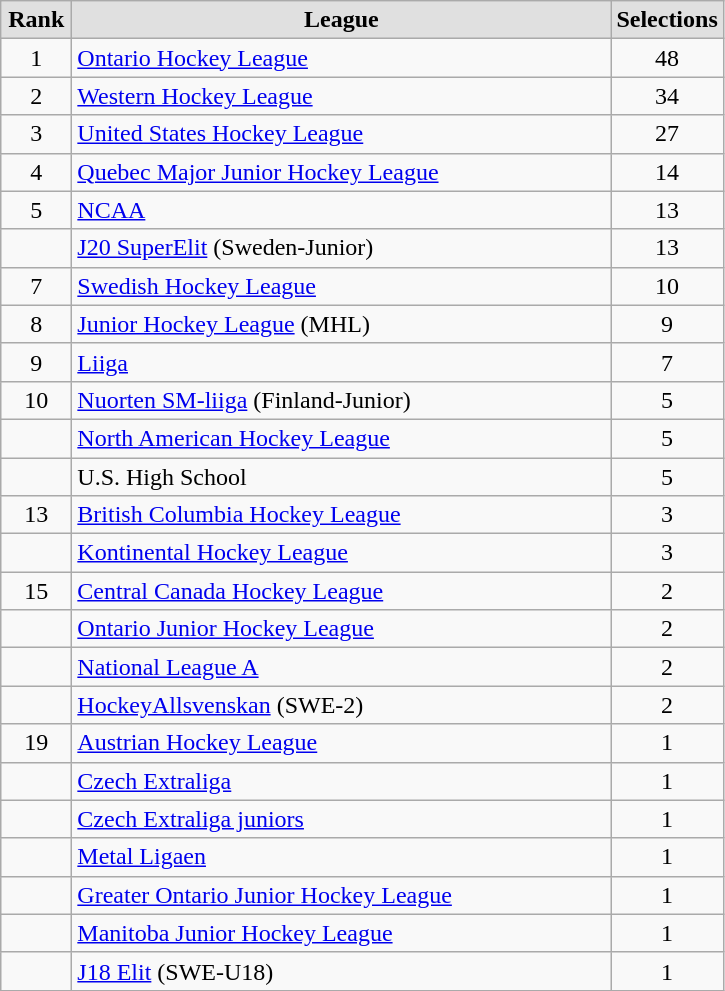<table class="wikitable" style="text-align: center">
<tr>
<th style="background:#e0e0e0; width:2.5em;">Rank</th>
<th style="background:#e0e0e0; width:22em;">League</th>
<th style="background:#e0e0e0; width:4em;">Selections</th>
</tr>
<tr>
<td>1</td>
<td style="text-align:left;"> <a href='#'>Ontario Hockey League</a></td>
<td>48</td>
</tr>
<tr>
<td>2</td>
<td style="text-align:left;"> <a href='#'>Western Hockey League</a></td>
<td>34</td>
</tr>
<tr>
<td>3</td>
<td style="text-align:left;"> <a href='#'>United States Hockey League</a></td>
<td>27</td>
</tr>
<tr>
<td>4</td>
<td style="text-align:left;"> <a href='#'>Quebec Major Junior Hockey League</a></td>
<td>14</td>
</tr>
<tr>
<td>5</td>
<td style="text-align:left;"> <a href='#'>NCAA</a></td>
<td>13</td>
</tr>
<tr>
<td></td>
<td style="text-align:left;"> <a href='#'>J20 SuperElit</a> (Sweden-Junior)</td>
<td>13</td>
</tr>
<tr>
<td>7</td>
<td style="text-align:left;"> <a href='#'>Swedish Hockey League</a></td>
<td>10</td>
</tr>
<tr>
<td>8</td>
<td style="text-align:left;"> <a href='#'>Junior Hockey League</a> (MHL)</td>
<td>9</td>
</tr>
<tr>
<td>9</td>
<td style="text-align:left;"> <a href='#'>Liiga</a></td>
<td>7</td>
</tr>
<tr>
<td>10</td>
<td style="text-align:left;"> <a href='#'>Nuorten SM-liiga</a> (Finland-Junior)</td>
<td>5</td>
</tr>
<tr>
<td></td>
<td style="text-align:left;"> <a href='#'>North American Hockey League</a></td>
<td>5</td>
</tr>
<tr>
<td></td>
<td style="text-align:left;"> U.S. High School</td>
<td>5</td>
</tr>
<tr>
<td>13</td>
<td style="text-align:left;"> <a href='#'>British Columbia Hockey League</a></td>
<td>3</td>
</tr>
<tr>
<td></td>
<td style="text-align:left;"> <a href='#'>Kontinental Hockey League</a></td>
<td>3</td>
</tr>
<tr>
<td>15</td>
<td style="text-align:left;"> <a href='#'>Central Canada Hockey League</a></td>
<td>2</td>
</tr>
<tr>
<td></td>
<td style="text-align:left;"> <a href='#'>Ontario Junior Hockey League</a></td>
<td>2</td>
</tr>
<tr>
<td></td>
<td style="text-align:left;"> <a href='#'>National League A</a></td>
<td>2</td>
</tr>
<tr>
<td></td>
<td style="text-align:left;"> <a href='#'>HockeyAllsvenskan</a> (SWE-2)</td>
<td>2</td>
</tr>
<tr>
<td>19</td>
<td style="text-align:left;"> <a href='#'>Austrian Hockey League</a></td>
<td>1</td>
</tr>
<tr>
<td></td>
<td style="text-align:left;"> <a href='#'>Czech Extraliga</a></td>
<td>1</td>
</tr>
<tr>
<td></td>
<td style="text-align:left;"> <a href='#'>Czech Extraliga juniors</a></td>
<td>1</td>
</tr>
<tr>
<td></td>
<td style="text-align:left;"> <a href='#'>Metal Ligaen</a></td>
<td>1</td>
</tr>
<tr>
<td></td>
<td style="text-align:left;"> <a href='#'>Greater Ontario Junior Hockey League</a></td>
<td>1</td>
</tr>
<tr>
<td></td>
<td style="text-align:left;"> <a href='#'>Manitoba Junior Hockey League</a></td>
<td>1</td>
</tr>
<tr>
<td></td>
<td style="text-align:left;"> <a href='#'>J18 Elit</a> (SWE-U18)</td>
<td>1</td>
</tr>
</table>
